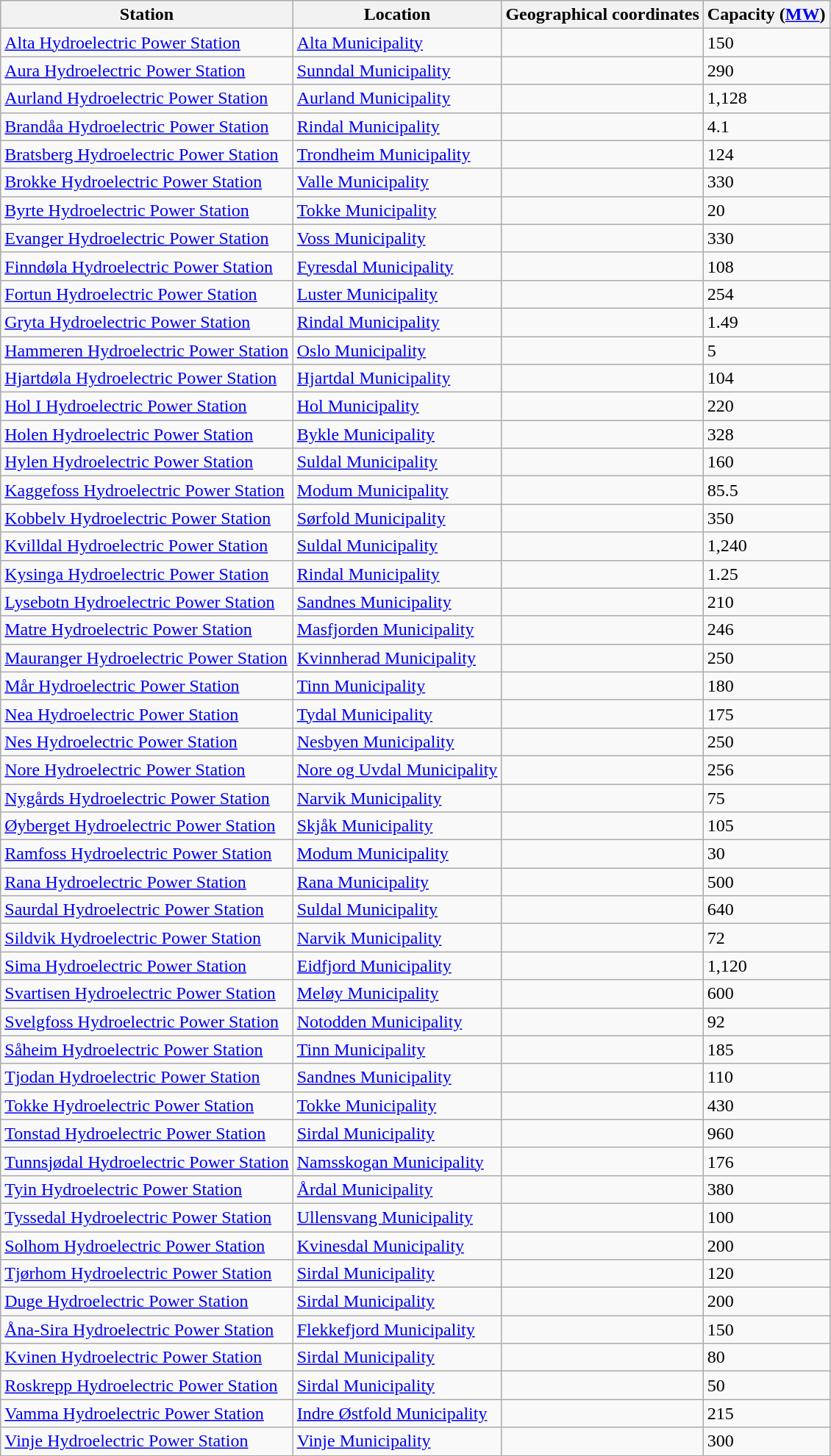<table class="wikitable sortable">
<tr>
<th>Station</th>
<th>Location</th>
<th>Geographical coordinates</th>
<th>Capacity (<a href='#'>MW</a>)</th>
</tr>
<tr>
<td><a href='#'>Alta Hydroelectric Power Station</a></td>
<td><a href='#'>Alta Municipality</a></td>
<td></td>
<td>150</td>
</tr>
<tr>
<td><a href='#'>Aura Hydroelectric Power Station</a></td>
<td><a href='#'>Sunndal Municipality</a></td>
<td></td>
<td>290</td>
</tr>
<tr>
<td><a href='#'>Aurland Hydroelectric Power Station</a></td>
<td><a href='#'>Aurland Municipality</a></td>
<td></td>
<td>1,128</td>
</tr>
<tr>
<td><a href='#'>Brandåa Hydroelectric Power Station</a></td>
<td><a href='#'>Rindal Municipality</a></td>
<td></td>
<td>4.1</td>
</tr>
<tr>
<td><a href='#'>Bratsberg Hydroelectric Power Station</a></td>
<td><a href='#'>Trondheim Municipality</a></td>
<td></td>
<td>124</td>
</tr>
<tr>
<td><a href='#'>Brokke Hydroelectric Power Station</a></td>
<td><a href='#'>Valle Municipality</a></td>
<td></td>
<td>330</td>
</tr>
<tr>
<td><a href='#'>Byrte Hydroelectric Power Station</a></td>
<td><a href='#'>Tokke Municipality</a></td>
<td></td>
<td>20</td>
</tr>
<tr>
<td><a href='#'>Evanger Hydroelectric Power Station</a></td>
<td><a href='#'>Voss Municipality</a></td>
<td></td>
<td>330</td>
</tr>
<tr>
<td><a href='#'>Finndøla Hydroelectric Power Station</a></td>
<td><a href='#'>Fyresdal Municipality</a></td>
<td></td>
<td>108</td>
</tr>
<tr>
<td><a href='#'>Fortun Hydroelectric Power Station</a></td>
<td><a href='#'>Luster Municipality</a></td>
<td></td>
<td>254</td>
</tr>
<tr>
<td><a href='#'>Gryta Hydroelectric Power Station</a></td>
<td><a href='#'>Rindal Municipality</a></td>
<td></td>
<td>1.49</td>
</tr>
<tr>
<td><a href='#'>Hammeren Hydroelectric Power Station</a></td>
<td><a href='#'>Oslo Municipality</a></td>
<td></td>
<td>5</td>
</tr>
<tr>
<td><a href='#'>Hjartdøla Hydroelectric Power Station</a></td>
<td><a href='#'>Hjartdal Municipality</a></td>
<td></td>
<td>104</td>
</tr>
<tr>
<td><a href='#'>Hol I Hydroelectric Power Station</a></td>
<td><a href='#'>Hol Municipality</a></td>
<td></td>
<td>220</td>
</tr>
<tr>
<td><a href='#'>Holen Hydroelectric Power Station</a></td>
<td><a href='#'>Bykle Municipality</a></td>
<td></td>
<td>328</td>
</tr>
<tr>
<td><a href='#'>Hylen Hydroelectric Power Station</a></td>
<td><a href='#'>Suldal Municipality</a></td>
<td></td>
<td>160</td>
</tr>
<tr>
<td><a href='#'>Kaggefoss Hydroelectric Power Station</a></td>
<td><a href='#'>Modum Municipality</a></td>
<td></td>
<td>85.5</td>
</tr>
<tr>
<td><a href='#'>Kobbelv Hydroelectric Power Station</a></td>
<td><a href='#'>Sørfold Municipality</a></td>
<td></td>
<td>350</td>
</tr>
<tr>
<td><a href='#'>Kvilldal Hydroelectric Power Station</a></td>
<td><a href='#'>Suldal Municipality</a></td>
<td><br></td>
<td>1,240</td>
</tr>
<tr>
<td><a href='#'>Kysinga Hydroelectric Power Station</a></td>
<td><a href='#'>Rindal Municipality</a></td>
<td></td>
<td>1.25</td>
</tr>
<tr>
<td><a href='#'>Lysebotn Hydroelectric Power Station</a></td>
<td><a href='#'>Sandnes Municipality</a></td>
<td></td>
<td>210</td>
</tr>
<tr>
<td><a href='#'>Matre Hydroelectric Power Station</a></td>
<td><a href='#'>Masfjorden Municipality</a></td>
<td></td>
<td>246</td>
</tr>
<tr>
<td><a href='#'>Mauranger Hydroelectric Power Station</a></td>
<td><a href='#'>Kvinnherad Municipality</a></td>
<td></td>
<td>250</td>
</tr>
<tr>
<td><a href='#'>Mår Hydroelectric Power Station</a></td>
<td><a href='#'>Tinn Municipality</a></td>
<td></td>
<td>180</td>
</tr>
<tr>
<td><a href='#'>Nea Hydroelectric Power Station</a></td>
<td><a href='#'>Tydal Municipality</a></td>
<td></td>
<td>175</td>
</tr>
<tr>
<td><a href='#'>Nes Hydroelectric Power Station</a></td>
<td><a href='#'>Nesbyen Municipality</a></td>
<td></td>
<td>250</td>
</tr>
<tr>
<td><a href='#'>Nore Hydroelectric Power Station</a></td>
<td><a href='#'>Nore og Uvdal Municipality</a></td>
<td></td>
<td>256</td>
</tr>
<tr>
<td><a href='#'>Nygårds Hydroelectric Power Station</a></td>
<td><a href='#'>Narvik Municipality</a></td>
<td></td>
<td>75</td>
</tr>
<tr>
<td><a href='#'>Øyberget Hydroelectric Power Station</a></td>
<td><a href='#'>Skjåk Municipality</a></td>
<td></td>
<td>105</td>
</tr>
<tr>
<td><a href='#'>Ramfoss Hydroelectric Power Station</a></td>
<td><a href='#'>Modum Municipality</a></td>
<td></td>
<td>30</td>
</tr>
<tr>
<td><a href='#'>Rana Hydroelectric Power Station</a></td>
<td><a href='#'>Rana Municipality</a></td>
<td></td>
<td>500</td>
</tr>
<tr>
<td><a href='#'>Saurdal Hydroelectric Power Station</a></td>
<td><a href='#'>Suldal Municipality</a></td>
<td></td>
<td>640</td>
</tr>
<tr>
<td><a href='#'>Sildvik Hydroelectric Power Station</a></td>
<td><a href='#'>Narvik Municipality</a></td>
<td></td>
<td>72</td>
</tr>
<tr>
<td><a href='#'>Sima Hydroelectric Power Station</a></td>
<td><a href='#'>Eidfjord Municipality</a></td>
<td></td>
<td>1,120</td>
</tr>
<tr>
<td><a href='#'>Svartisen Hydroelectric Power Station</a></td>
<td><a href='#'>Meløy Municipality</a></td>
<td></td>
<td>600</td>
</tr>
<tr>
<td><a href='#'>Svelgfoss Hydroelectric Power Station</a></td>
<td><a href='#'>Notodden Municipality</a></td>
<td></td>
<td>92</td>
</tr>
<tr>
<td><a href='#'>Såheim Hydroelectric Power Station</a></td>
<td><a href='#'>Tinn Municipality</a></td>
<td></td>
<td>185</td>
</tr>
<tr>
<td><a href='#'>Tjodan Hydroelectric Power Station</a></td>
<td><a href='#'>Sandnes Municipality</a></td>
<td></td>
<td>110</td>
</tr>
<tr>
<td><a href='#'>Tokke Hydroelectric Power Station</a></td>
<td><a href='#'>Tokke Municipality</a></td>
<td></td>
<td>430</td>
</tr>
<tr>
<td><a href='#'>Tonstad Hydroelectric Power Station</a></td>
<td><a href='#'>Sirdal Municipality</a></td>
<td></td>
<td>960</td>
</tr>
<tr>
<td><a href='#'>Tunnsjødal Hydroelectric Power Station</a></td>
<td><a href='#'>Namsskogan Municipality</a></td>
<td></td>
<td>176</td>
</tr>
<tr>
<td><a href='#'>Tyin Hydroelectric Power Station</a></td>
<td><a href='#'>Årdal Municipality</a></td>
<td></td>
<td>380</td>
</tr>
<tr>
<td><a href='#'>Tyssedal Hydroelectric Power Station</a></td>
<td><a href='#'>Ullensvang Municipality</a></td>
<td></td>
<td>100</td>
</tr>
<tr>
<td><a href='#'>Solhom Hydroelectric Power Station</a></td>
<td><a href='#'>Kvinesdal Municipality</a></td>
<td></td>
<td>200</td>
</tr>
<tr>
<td><a href='#'>Tjørhom Hydroelectric Power Station</a></td>
<td><a href='#'>Sirdal Municipality</a></td>
<td></td>
<td>120</td>
</tr>
<tr>
<td><a href='#'>Duge Hydroelectric Power Station</a></td>
<td><a href='#'>Sirdal Municipality</a></td>
<td></td>
<td>200</td>
</tr>
<tr>
<td><a href='#'>Åna-Sira Hydroelectric Power Station</a></td>
<td><a href='#'>Flekkefjord Municipality</a></td>
<td></td>
<td>150</td>
</tr>
<tr>
<td><a href='#'>Kvinen Hydroelectric Power Station</a></td>
<td><a href='#'>Sirdal Municipality</a></td>
<td></td>
<td>80</td>
</tr>
<tr>
<td><a href='#'>Roskrepp Hydroelectric Power Station</a></td>
<td><a href='#'>Sirdal Municipality</a></td>
<td></td>
<td>50</td>
</tr>
<tr>
<td><a href='#'>Vamma Hydroelectric Power Station</a></td>
<td><a href='#'>Indre Østfold Municipality</a></td>
<td></td>
<td>215</td>
</tr>
<tr>
<td><a href='#'>Vinje Hydroelectric Power Station</a></td>
<td><a href='#'>Vinje Municipality</a></td>
<td></td>
<td>300</td>
</tr>
</table>
